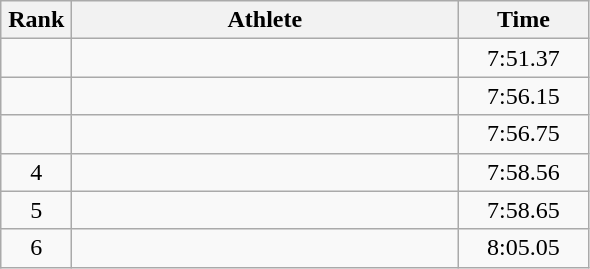<table class=wikitable style="text-align:center">
<tr>
<th width=40>Rank</th>
<th width=250>Athlete</th>
<th width=80>Time</th>
</tr>
<tr>
<td></td>
<td align=left></td>
<td>7:51.37</td>
</tr>
<tr>
<td></td>
<td align=left></td>
<td>7:56.15</td>
</tr>
<tr>
<td></td>
<td align=left></td>
<td>7:56.75</td>
</tr>
<tr>
<td>4</td>
<td align=left></td>
<td>7:58.56</td>
</tr>
<tr>
<td>5</td>
<td align=left></td>
<td>7:58.65</td>
</tr>
<tr>
<td>6</td>
<td align=left></td>
<td>8:05.05</td>
</tr>
</table>
